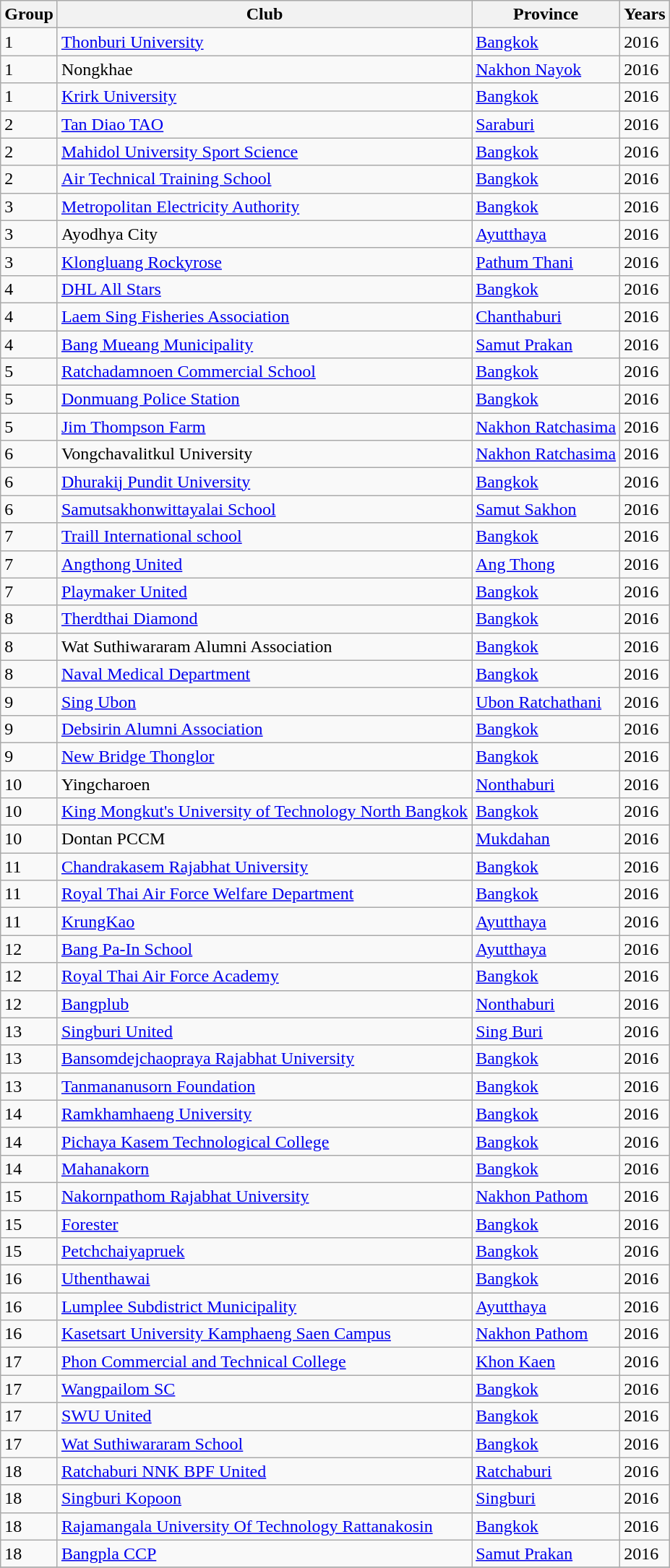<table class="wikitable">
<tr>
<th>Group</th>
<th>Club</th>
<th>Province</th>
<th>Years</th>
</tr>
<tr>
<td>1</td>
<td><a href='#'>Thonburi University</a></td>
<td><a href='#'>Bangkok</a></td>
<td>2016</td>
</tr>
<tr>
<td>1</td>
<td>Nongkhae</td>
<td><a href='#'>Nakhon Nayok</a></td>
<td>2016</td>
</tr>
<tr>
<td>1</td>
<td><a href='#'>Krirk University</a></td>
<td><a href='#'>Bangkok</a></td>
<td>2016</td>
</tr>
<tr>
<td>2</td>
<td><a href='#'>Tan Diao TAO</a></td>
<td><a href='#'>Saraburi</a></td>
<td>2016</td>
</tr>
<tr>
<td>2</td>
<td><a href='#'>Mahidol University Sport Science</a></td>
<td><a href='#'>Bangkok</a></td>
<td>2016</td>
</tr>
<tr>
<td>2</td>
<td><a href='#'>Air Technical Training School</a></td>
<td><a href='#'>Bangkok</a></td>
<td>2016</td>
</tr>
<tr>
<td>3</td>
<td><a href='#'>Metropolitan Electricity Authority</a></td>
<td><a href='#'>Bangkok</a></td>
<td>2016</td>
</tr>
<tr>
<td>3</td>
<td>Ayodhya City</td>
<td><a href='#'>Ayutthaya</a></td>
<td>2016</td>
</tr>
<tr>
<td>3</td>
<td><a href='#'>Klongluang Rockyrose</a></td>
<td><a href='#'>Pathum Thani</a></td>
<td>2016</td>
</tr>
<tr>
<td>4</td>
<td><a href='#'>DHL All Stars</a></td>
<td><a href='#'>Bangkok</a></td>
<td>2016</td>
</tr>
<tr>
<td>4</td>
<td><a href='#'>Laem Sing Fisheries Association</a></td>
<td><a href='#'>Chanthaburi</a></td>
<td>2016</td>
</tr>
<tr>
<td>4</td>
<td><a href='#'>Bang Mueang Municipality</a></td>
<td><a href='#'>Samut Prakan</a></td>
<td>2016</td>
</tr>
<tr>
<td>5</td>
<td><a href='#'>Ratchadamnoen Commercial School</a></td>
<td><a href='#'>Bangkok</a></td>
<td>2016</td>
</tr>
<tr>
<td>5</td>
<td><a href='#'>Donmuang Police Station</a></td>
<td><a href='#'>Bangkok</a></td>
<td>2016</td>
</tr>
<tr>
<td>5</td>
<td><a href='#'>Jim Thompson Farm</a></td>
<td><a href='#'>Nakhon Ratchasima</a></td>
<td>2016</td>
</tr>
<tr>
<td>6</td>
<td>Vongchavalitkul University</td>
<td><a href='#'>Nakhon Ratchasima</a></td>
<td>2016</td>
</tr>
<tr>
<td>6</td>
<td><a href='#'>Dhurakij Pundit University</a></td>
<td><a href='#'>Bangkok</a></td>
<td>2016</td>
</tr>
<tr>
<td>6</td>
<td><a href='#'>Samutsakhonwittayalai School</a></td>
<td><a href='#'>Samut Sakhon</a></td>
<td>2016</td>
</tr>
<tr>
<td>7</td>
<td><a href='#'>Traill International school</a></td>
<td><a href='#'>Bangkok</a></td>
<td>2016</td>
</tr>
<tr>
<td>7</td>
<td><a href='#'>Angthong United</a></td>
<td><a href='#'>Ang Thong</a></td>
<td>2016</td>
</tr>
<tr>
<td>7</td>
<td><a href='#'>Playmaker United</a></td>
<td><a href='#'>Bangkok</a></td>
<td>2016</td>
</tr>
<tr>
<td>8</td>
<td><a href='#'>Therdthai Diamond</a></td>
<td><a href='#'>Bangkok</a></td>
<td>2016</td>
</tr>
<tr>
<td>8</td>
<td>Wat Suthiwararam Alumni Association</td>
<td><a href='#'>Bangkok</a></td>
<td>2016</td>
</tr>
<tr>
<td>8</td>
<td><a href='#'>Naval Medical Department</a></td>
<td><a href='#'>Bangkok</a></td>
<td>2016</td>
</tr>
<tr>
<td>9</td>
<td><a href='#'>Sing Ubon</a></td>
<td><a href='#'>Ubon Ratchathani</a></td>
<td>2016</td>
</tr>
<tr>
<td>9</td>
<td><a href='#'>Debsirin Alumni Association</a></td>
<td><a href='#'>Bangkok</a></td>
<td>2016</td>
</tr>
<tr>
<td>9</td>
<td><a href='#'>New Bridge Thonglor</a></td>
<td><a href='#'>Bangkok</a></td>
<td>2016</td>
</tr>
<tr>
<td>10</td>
<td>Yingcharoen</td>
<td><a href='#'>Nonthaburi</a></td>
<td>2016</td>
</tr>
<tr>
<td>10</td>
<td><a href='#'>King Mongkut's University of Technology North Bangkok</a></td>
<td><a href='#'>Bangkok</a></td>
<td>2016</td>
</tr>
<tr>
<td>10</td>
<td>Dontan PCCM</td>
<td><a href='#'>Mukdahan</a></td>
<td>2016</td>
</tr>
<tr>
<td>11</td>
<td><a href='#'>Chandrakasem Rajabhat University</a></td>
<td><a href='#'>Bangkok</a></td>
<td>2016</td>
</tr>
<tr>
<td>11</td>
<td><a href='#'>Royal Thai Air Force Welfare Department</a></td>
<td><a href='#'>Bangkok</a></td>
<td>2016</td>
</tr>
<tr>
<td>11</td>
<td><a href='#'>KrungKao</a></td>
<td><a href='#'>Ayutthaya</a></td>
<td>2016</td>
</tr>
<tr>
<td>12</td>
<td><a href='#'>Bang Pa-In School</a></td>
<td><a href='#'>Ayutthaya</a></td>
<td>2016</td>
</tr>
<tr>
<td>12</td>
<td><a href='#'>Royal Thai Air Force Academy</a></td>
<td><a href='#'>Bangkok</a></td>
<td>2016</td>
</tr>
<tr>
<td>12</td>
<td><a href='#'>Bangplub</a></td>
<td><a href='#'>Nonthaburi</a></td>
<td>2016</td>
</tr>
<tr>
<td>13</td>
<td><a href='#'>Singburi United</a></td>
<td><a href='#'>Sing Buri</a></td>
<td>2016</td>
</tr>
<tr>
<td>13</td>
<td><a href='#'>Bansomdejchaopraya Rajabhat University</a></td>
<td><a href='#'>Bangkok</a></td>
<td>2016</td>
</tr>
<tr>
<td>13</td>
<td><a href='#'>Tanmananusorn Foundation</a></td>
<td><a href='#'>Bangkok</a></td>
<td>2016</td>
</tr>
<tr>
<td>14</td>
<td><a href='#'>Ramkhamhaeng University</a></td>
<td><a href='#'>Bangkok</a></td>
<td>2016</td>
</tr>
<tr>
<td>14</td>
<td><a href='#'>Pichaya Kasem Technological College</a></td>
<td><a href='#'>Bangkok</a></td>
<td>2016</td>
</tr>
<tr>
<td>14</td>
<td><a href='#'>Mahanakorn</a></td>
<td><a href='#'>Bangkok</a></td>
<td>2016</td>
</tr>
<tr>
<td>15</td>
<td><a href='#'>Nakornpathom Rajabhat University</a></td>
<td><a href='#'>Nakhon Pathom</a></td>
<td>2016</td>
</tr>
<tr>
<td>15</td>
<td><a href='#'>Forester</a></td>
<td><a href='#'>Bangkok</a></td>
<td>2016</td>
</tr>
<tr>
<td>15</td>
<td><a href='#'>Petchchaiyapruek</a></td>
<td><a href='#'>Bangkok</a></td>
<td>2016</td>
</tr>
<tr>
<td>16</td>
<td><a href='#'>Uthenthawai</a></td>
<td><a href='#'>Bangkok</a></td>
<td>2016</td>
</tr>
<tr>
<td>16</td>
<td><a href='#'>Lumplee Subdistrict Municipality</a></td>
<td><a href='#'>Ayutthaya</a></td>
<td>2016</td>
</tr>
<tr>
<td>16</td>
<td><a href='#'>Kasetsart University Kamphaeng Saen Campus</a></td>
<td><a href='#'>Nakhon Pathom</a></td>
<td>2016</td>
</tr>
<tr>
<td>17</td>
<td><a href='#'>Phon Commercial and Technical College</a></td>
<td><a href='#'>Khon Kaen</a></td>
<td>2016</td>
</tr>
<tr>
<td>17</td>
<td><a href='#'>Wangpailom SC</a></td>
<td><a href='#'>Bangkok</a></td>
<td>2016</td>
</tr>
<tr>
<td>17</td>
<td><a href='#'>SWU United</a></td>
<td><a href='#'>Bangkok</a></td>
<td>2016</td>
</tr>
<tr>
<td>17</td>
<td><a href='#'>Wat Suthiwararam School</a></td>
<td><a href='#'>Bangkok</a></td>
<td>2016</td>
</tr>
<tr>
<td>18</td>
<td><a href='#'>Ratchaburi NNK BPF United</a></td>
<td><a href='#'>Ratchaburi</a></td>
<td>2016</td>
</tr>
<tr>
<td>18</td>
<td><a href='#'>Singburi Kopoon</a></td>
<td><a href='#'>Singburi</a></td>
<td>2016</td>
</tr>
<tr>
<td>18</td>
<td><a href='#'>Rajamangala University Of Technology Rattanakosin</a></td>
<td><a href='#'>Bangkok</a></td>
<td>2016</td>
</tr>
<tr>
<td>18</td>
<td><a href='#'>Bangpla CCP</a></td>
<td><a href='#'>Samut Prakan</a></td>
<td>2016</td>
</tr>
<tr>
</tr>
</table>
